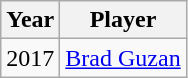<table class="wikitable">
<tr>
<th>Year</th>
<th>Player</th>
</tr>
<tr>
<td style="text-align: center;" rowspan=1>2017</td>
<td> <a href='#'>Brad Guzan</a></td>
</tr>
</table>
